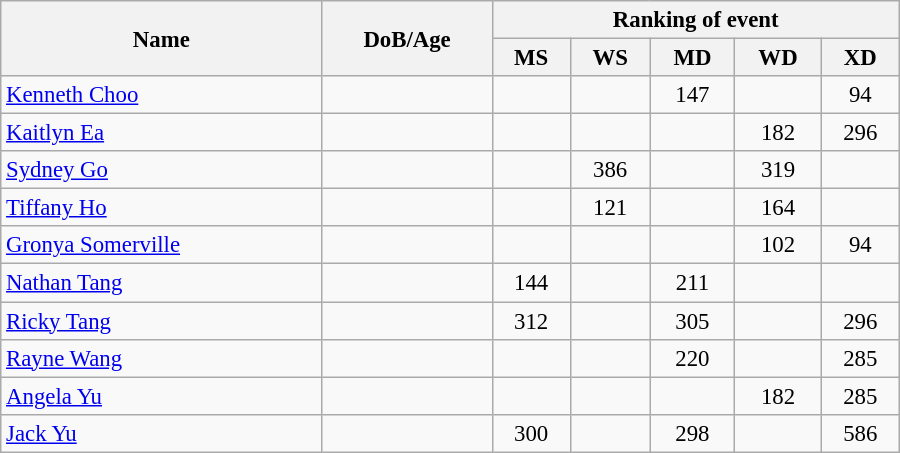<table class="wikitable"  style="width:600px; font-size:95%; text-align:center">
<tr>
<th align="left" rowspan="2">Name</th>
<th align="left" rowspan="2">DoB/Age</th>
<th align="center" colspan="5">Ranking of event</th>
</tr>
<tr>
<th align="left">MS</th>
<th align="left">WS</th>
<th align="left">MD</th>
<th align="left">WD</th>
<th align="left">XD</th>
</tr>
<tr>
<td align="left"><a href='#'>Kenneth Choo</a></td>
<td align="left"></td>
<td></td>
<td></td>
<td>147</td>
<td></td>
<td>94</td>
</tr>
<tr>
<td align="left"><a href='#'>Kaitlyn Ea</a></td>
<td align="left"></td>
<td></td>
<td></td>
<td></td>
<td>182</td>
<td>296</td>
</tr>
<tr>
<td align="left"><a href='#'>Sydney Go</a></td>
<td align="left"></td>
<td></td>
<td>386</td>
<td></td>
<td>319</td>
<td></td>
</tr>
<tr>
<td align="left"><a href='#'>Tiffany Ho</a></td>
<td align="left"></td>
<td></td>
<td>121</td>
<td></td>
<td>164</td>
<td></td>
</tr>
<tr>
<td align="left"><a href='#'>Gronya Somerville</a></td>
<td align="left"></td>
<td></td>
<td></td>
<td></td>
<td>102</td>
<td>94</td>
</tr>
<tr>
<td align="left"><a href='#'>Nathan Tang</a></td>
<td align="left"></td>
<td>144</td>
<td></td>
<td>211</td>
<td></td>
<td></td>
</tr>
<tr>
<td align="left"><a href='#'>Ricky Tang</a></td>
<td align="left"></td>
<td>312</td>
<td></td>
<td>305</td>
<td></td>
<td>296</td>
</tr>
<tr>
<td align="left"><a href='#'>Rayne Wang</a></td>
<td align="left"></td>
<td></td>
<td></td>
<td>220</td>
<td></td>
<td>285</td>
</tr>
<tr>
<td align="left"><a href='#'>Angela Yu</a></td>
<td align="left"></td>
<td></td>
<td></td>
<td></td>
<td>182</td>
<td>285</td>
</tr>
<tr>
<td align="left"><a href='#'>Jack Yu</a></td>
<td align="left"></td>
<td>300</td>
<td></td>
<td>298</td>
<td></td>
<td>586</td>
</tr>
</table>
